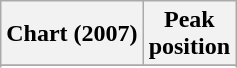<table class="wikitable plainrowheaders sortable" style="text-align:center;">
<tr>
<th scope="col">Chart (2007)</th>
<th scope="col">Peak<br>position</th>
</tr>
<tr>
</tr>
<tr>
</tr>
</table>
